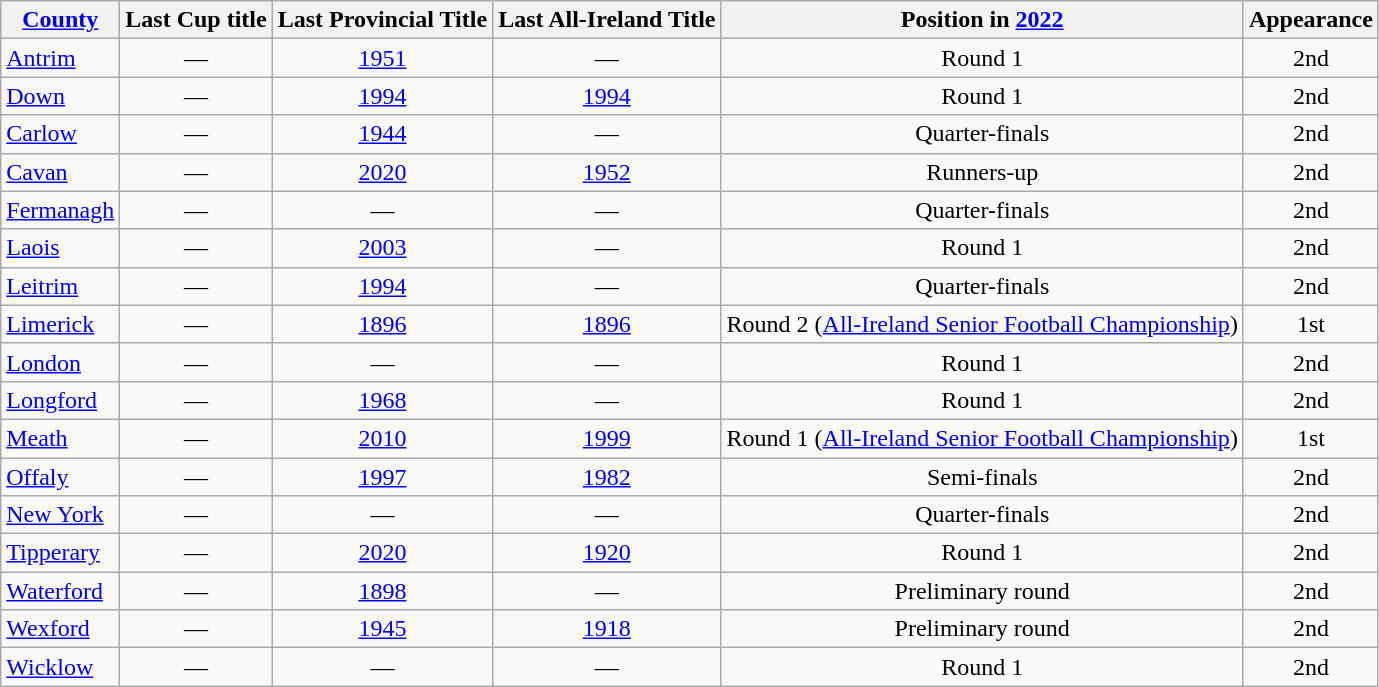<table class="wikitable sortable" style="text-align:center">
<tr>
<th><a href='#'>County</a></th>
<th>Last Cup title</th>
<th>Last Provincial Title</th>
<th>Last All-Ireland Title</th>
<th>Position in <a href='#'>2022</a></th>
<th>Appearance</th>
</tr>
<tr>
<td style="text-align:left"> <a href='#'>Antrim</a></td>
<td>—</td>
<td><a href='#'>1951</a></td>
<td>—</td>
<td>Round 1</td>
<td>2nd</td>
</tr>
<tr>
<td style="text-align:left"> <a href='#'>Down</a></td>
<td>—</td>
<td><a href='#'>1994</a></td>
<td><a href='#'>1994</a></td>
<td>Round 1</td>
<td>2nd</td>
</tr>
<tr>
<td style="text-align:left"> <a href='#'>Carlow</a></td>
<td>—</td>
<td><a href='#'>1944</a></td>
<td>—</td>
<td>Quarter-finals</td>
<td>2nd</td>
</tr>
<tr>
<td style="text-align:left"> <a href='#'>Cavan</a></td>
<td>—</td>
<td><a href='#'>2020</a></td>
<td><a href='#'>1952</a></td>
<td>Runners-up</td>
<td>2nd</td>
</tr>
<tr>
<td style="text-align:left"> <a href='#'>Fermanagh</a></td>
<td>—</td>
<td>—</td>
<td>—</td>
<td>Quarter-finals</td>
<td>2nd</td>
</tr>
<tr>
<td style="text-align:left"> <a href='#'>Laois</a></td>
<td>—</td>
<td><a href='#'>2003</a></td>
<td>—</td>
<td>Round 1</td>
<td>2nd</td>
</tr>
<tr>
<td style="text-align:left"> <a href='#'>Leitrim</a></td>
<td>—</td>
<td><a href='#'>1994</a></td>
<td>—</td>
<td>Quarter-finals</td>
<td>2nd</td>
</tr>
<tr>
<td style="text-align:left"> <a href='#'>Limerick</a></td>
<td>—</td>
<td><a href='#'>1896</a></td>
<td><a href='#'>1896</a></td>
<td>Round 2 (<a href='#'>All-Ireland Senior Football Championship</a>)</td>
<td>1st</td>
</tr>
<tr>
<td style="text-align:left"> <a href='#'>London</a></td>
<td>—</td>
<td>—</td>
<td>—</td>
<td>Round 1</td>
<td>2nd</td>
</tr>
<tr>
<td style="text-align:left"> <a href='#'>Longford</a></td>
<td>—</td>
<td><a href='#'>1968</a></td>
<td>—</td>
<td>Round 1</td>
<td>2nd</td>
</tr>
<tr>
<td style="text-align:left"> <a href='#'>Meath</a></td>
<td>—</td>
<td><a href='#'>2010</a></td>
<td><a href='#'>1999</a></td>
<td>Round 1 (<a href='#'>All-Ireland Senior Football Championship</a>)</td>
<td>1st</td>
</tr>
<tr>
<td style="text-align:left"> <a href='#'>Offaly</a></td>
<td>—</td>
<td><a href='#'>1997</a></td>
<td><a href='#'>1982</a></td>
<td>Semi-finals</td>
<td>2nd</td>
</tr>
<tr>
<td style="text-align:left"> <a href='#'>New York</a></td>
<td>—</td>
<td>—</td>
<td>—</td>
<td>Quarter-finals</td>
<td>2nd</td>
</tr>
<tr>
<td style="text-align:left"> <a href='#'>Tipperary</a></td>
<td>—</td>
<td><a href='#'>2020</a></td>
<td><a href='#'>1920</a></td>
<td>Round 1</td>
<td>2nd</td>
</tr>
<tr>
<td style="text-align:left"> <a href='#'>Waterford</a></td>
<td>—</td>
<td><a href='#'>1898</a></td>
<td>—</td>
<td>Preliminary round</td>
<td>2nd</td>
</tr>
<tr>
<td style="text-align:left"> <a href='#'>Wexford</a></td>
<td>—</td>
<td><a href='#'>1945</a></td>
<td><a href='#'>1918</a></td>
<td>Preliminary round</td>
<td>2nd</td>
</tr>
<tr>
<td style="text-align:left"> <a href='#'>Wicklow</a></td>
<td>—</td>
<td>—</td>
<td>—</td>
<td>Round 1</td>
<td>2nd</td>
</tr>
</table>
